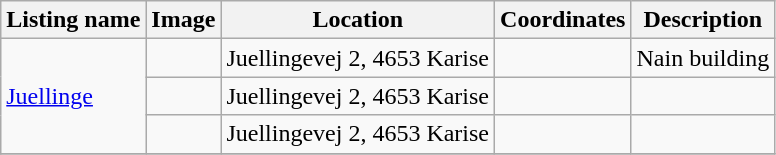<table class="wikitable sortable">
<tr>
<th>Listing name</th>
<th>Image</th>
<th>Location</th>
<th>Coordinates</th>
<th>Description</th>
</tr>
<tr>
<td rowspan="3"><a href='#'>Juellinge</a></td>
<td></td>
<td>Juellingevej 2, 4653 Karise</td>
<td></td>
<td>Nain building</td>
</tr>
<tr>
<td></td>
<td>Juellingevej 2, 4653 Karise</td>
<td></td>
<td></td>
</tr>
<tr>
<td></td>
<td>Juellingevej 2, 4653 Karise</td>
<td></td>
<td></td>
</tr>
<tr>
</tr>
</table>
